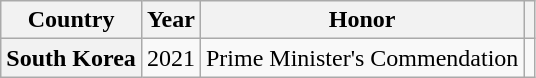<table class="wikitable plainrowheaders sortable" style="margin-right: 0;">
<tr>
<th scope="col">Country</th>
<th scope="col">Year</th>
<th scope="col">Honor</th>
<th scope="col" class="unsortable"></th>
</tr>
<tr>
<th scope="row">South Korea</th>
<td style="text-align:center">2021</td>
<td>Prime Minister's Commendation</td>
<td style="text-align:center"></td>
</tr>
</table>
